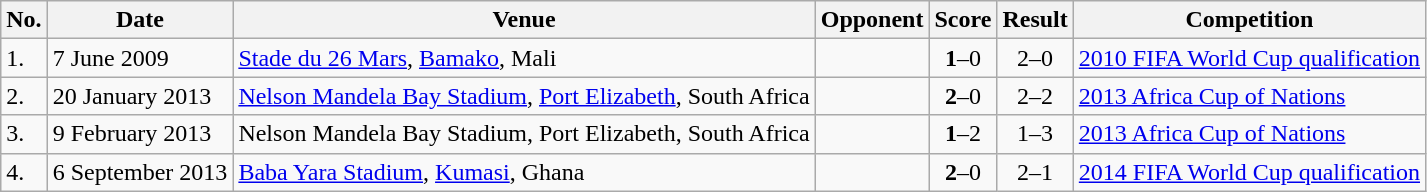<table class="wikitable">
<tr>
<th>No.</th>
<th>Date</th>
<th>Venue</th>
<th>Opponent</th>
<th>Score</th>
<th>Result</th>
<th>Competition</th>
</tr>
<tr>
<td>1.</td>
<td>7 June 2009</td>
<td><a href='#'>Stade du 26 Mars</a>, <a href='#'>Bamako</a>, Mali</td>
<td></td>
<td align=center><strong>1</strong>–0</td>
<td align=center>2–0</td>
<td><a href='#'>2010 FIFA World Cup qualification</a></td>
</tr>
<tr>
<td>2.</td>
<td>20 January 2013</td>
<td><a href='#'>Nelson Mandela Bay Stadium</a>, <a href='#'>Port Elizabeth</a>, South Africa</td>
<td></td>
<td align=center><strong>2</strong>–0</td>
<td align=center>2–2</td>
<td><a href='#'>2013 Africa Cup of Nations</a></td>
</tr>
<tr>
<td>3.</td>
<td>9 February 2013</td>
<td>Nelson Mandela Bay Stadium, Port Elizabeth, South Africa</td>
<td></td>
<td align=center><strong>1</strong>–2</td>
<td align=center>1–3</td>
<td><a href='#'>2013 Africa Cup of Nations</a></td>
</tr>
<tr>
<td>4.</td>
<td>6 September 2013</td>
<td><a href='#'>Baba Yara Stadium</a>, <a href='#'>Kumasi</a>, Ghana</td>
<td></td>
<td align=center><strong>2</strong>–0</td>
<td align=center>2–1</td>
<td><a href='#'>2014 FIFA World Cup qualification</a></td>
</tr>
</table>
